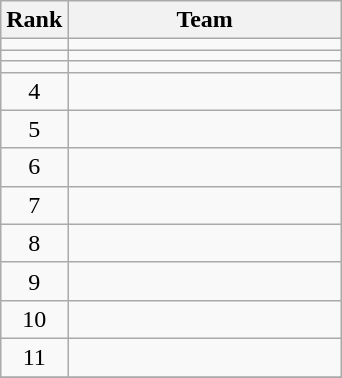<table class="wikitable" style="text-align:center;">
<tr>
<th>Rank</th>
<th width=175>Team</th>
</tr>
<tr>
<td></td>
<td align=left></td>
</tr>
<tr>
<td></td>
<td align=left></td>
</tr>
<tr>
<td></td>
<td align=left></td>
</tr>
<tr>
<td>4</td>
<td align=left></td>
</tr>
<tr>
<td>5</td>
<td align=left></td>
</tr>
<tr>
<td>6</td>
<td align=left></td>
</tr>
<tr>
<td>7</td>
<td align=left></td>
</tr>
<tr>
<td>8</td>
<td align=left></td>
</tr>
<tr>
<td>9</td>
<td align=left></td>
</tr>
<tr>
<td>10</td>
<td align=left></td>
</tr>
<tr>
<td>11</td>
<td align=left></td>
</tr>
<tr>
</tr>
</table>
